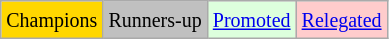<table class="wikitable">
<tr>
<td bgcolor=gold><small>Champions</small></td>
<td bgcolor=silver><small>Runners-up</small></td>
<td bgcolor="#DDFFDD"><small><a href='#'>Promoted</a></small></td>
<td bgcolor= "#FFCCCC"><small><a href='#'>Relegated</a></small></td>
</tr>
</table>
